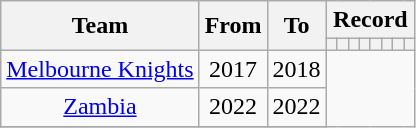<table class="wikitable" style="text-align: center">
<tr>
<th rowspan=2>Team</th>
<th rowspan=2>From</th>
<th rowspan=2>To</th>
<th colspan=8>Record</th>
</tr>
<tr>
<th></th>
<th></th>
<th></th>
<th></th>
<th></th>
<th></th>
<th></th>
<th></th>
</tr>
<tr>
<td><a href='#'>Melbourne Knights</a></td>
<td>2017</td>
<td>2018<br></td>
</tr>
<tr>
<td><a href='#'>Zambia</a></td>
<td>2022</td>
<td>2022<br></td>
</tr>
<tr>
</tr>
</table>
